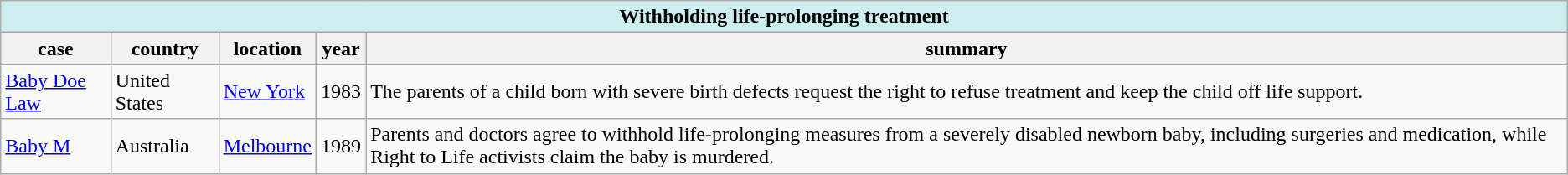<table class="wikitable">
<tr>
<th colspan="6" style="background-color: #CCEEEE;">Withholding life-prolonging treatment</th>
</tr>
<tr>
<th>case</th>
<th>country</th>
<th>location</th>
<th>year</th>
<th>summary</th>
</tr>
<tr>
<td><a href='#'>Baby Doe Law</a></td>
<td>United States</td>
<td><a href='#'>New York</a></td>
<td>1983</td>
<td>The parents of a child born with severe birth defects request the right to refuse treatment and keep the child off life support.</td>
</tr>
<tr>
<td><a href='#'>Baby M</a></td>
<td>Australia</td>
<td><a href='#'>Melbourne</a></td>
<td>1989</td>
<td>Parents and doctors agree to withhold life-prolonging measures from a severely disabled newborn baby, including surgeries and medication, while Right to Life activists claim the baby is murdered.</td>
</tr>
</table>
